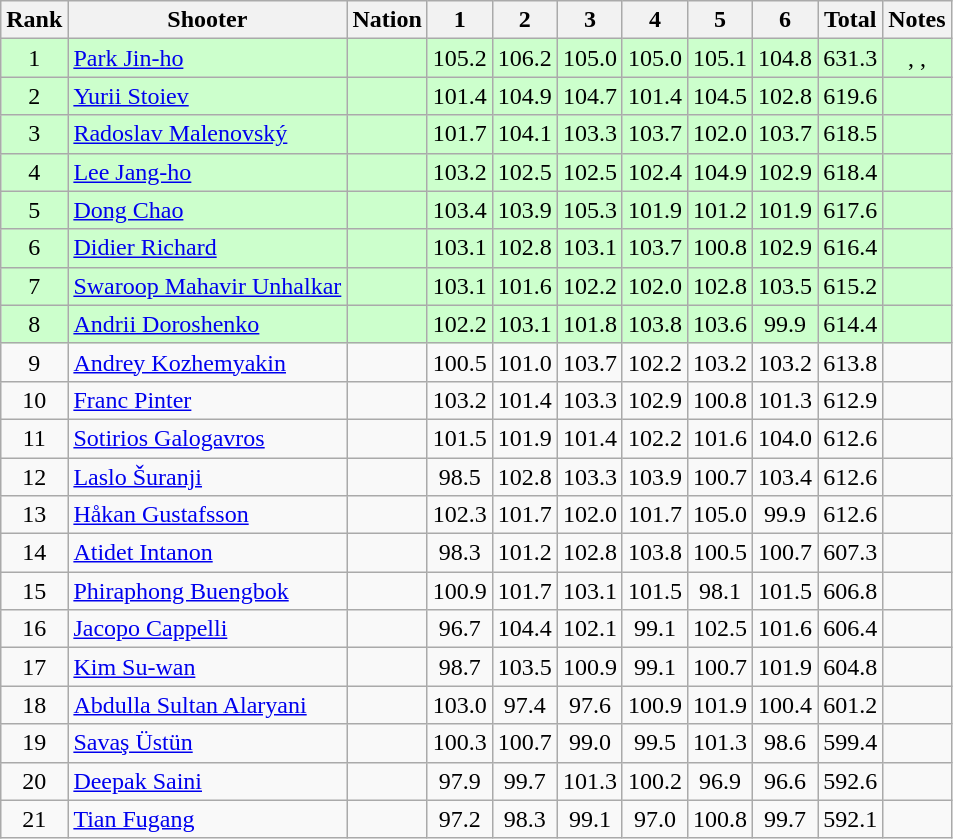<table class="wikitable sortable" style="text-align:center">
<tr>
<th>Rank</th>
<th>Shooter</th>
<th>Nation</th>
<th class="sortable">1</th>
<th class="sortable">2</th>
<th class="sortable">3</th>
<th class="sortable">4</th>
<th class="sortable">5</th>
<th class="sortable">6</th>
<th>Total</th>
<th class="unsortable">Notes</th>
</tr>
<tr bgcolor=#ccffcc>
<td>1</td>
<td align="left"><a href='#'>Park Jin-ho</a></td>
<td align="left"></td>
<td>105.2</td>
<td>106.2</td>
<td>105.0</td>
<td>105.0</td>
<td>105.1</td>
<td>104.8</td>
<td>631.3</td>
<td>, <strong></strong>, </td>
</tr>
<tr bgcolor=#ccffcc>
<td>2</td>
<td align="left"><a href='#'>Yurii Stoiev</a></td>
<td align="left"></td>
<td>101.4</td>
<td>104.9</td>
<td>104.7</td>
<td>101.4</td>
<td>104.5</td>
<td>102.8</td>
<td>619.6</td>
<td></td>
</tr>
<tr bgcolor=#ccffcc>
<td>3</td>
<td align="left"><a href='#'>Radoslav Malenovský</a></td>
<td align="left"></td>
<td>101.7</td>
<td>104.1</td>
<td>103.3</td>
<td>103.7</td>
<td>102.0</td>
<td>103.7</td>
<td>618.5</td>
<td></td>
</tr>
<tr bgcolor=#ccffcc>
<td>4</td>
<td align="left"><a href='#'>Lee Jang-ho</a></td>
<td align="left"></td>
<td>103.2</td>
<td>102.5</td>
<td>102.5</td>
<td>102.4</td>
<td>104.9</td>
<td>102.9</td>
<td>618.4</td>
<td></td>
</tr>
<tr bgcolor=#ccffcc>
<td>5</td>
<td align="left"><a href='#'>Dong Chao</a></td>
<td align="left"></td>
<td>103.4</td>
<td>103.9</td>
<td>105.3</td>
<td>101.9</td>
<td>101.2</td>
<td>101.9</td>
<td>617.6</td>
<td></td>
</tr>
<tr bgcolor=#ccffcc>
<td>6</td>
<td align="left"><a href='#'>Didier Richard</a></td>
<td align="left"></td>
<td>103.1</td>
<td>102.8</td>
<td>103.1</td>
<td>103.7</td>
<td>100.8</td>
<td>102.9</td>
<td>616.4</td>
<td></td>
</tr>
<tr bgcolor=#ccffcc>
<td>7</td>
<td align="left"><a href='#'>Swaroop Mahavir Unhalkar</a></td>
<td align="left"></td>
<td>103.1</td>
<td>101.6</td>
<td>102.2</td>
<td>102.0</td>
<td>102.8</td>
<td>103.5</td>
<td>615.2</td>
<td></td>
</tr>
<tr bgcolor=#ccffcc>
<td>8</td>
<td align="left"><a href='#'>Andrii Doroshenko</a></td>
<td align="left"></td>
<td>102.2</td>
<td>103.1</td>
<td>101.8</td>
<td>103.8</td>
<td>103.6</td>
<td>99.9</td>
<td>614.4</td>
<td></td>
</tr>
<tr>
<td>9</td>
<td align="left"><a href='#'>Andrey Kozhemyakin</a></td>
<td align="left"></td>
<td>100.5</td>
<td>101.0</td>
<td>103.7</td>
<td>102.2</td>
<td>103.2</td>
<td>103.2</td>
<td>613.8</td>
<td></td>
</tr>
<tr>
<td>10</td>
<td align="left"><a href='#'>Franc Pinter</a></td>
<td align="left"></td>
<td>103.2</td>
<td>101.4</td>
<td>103.3</td>
<td>102.9</td>
<td>100.8</td>
<td>101.3</td>
<td>612.9</td>
<td></td>
</tr>
<tr>
<td>11</td>
<td align="left"><a href='#'>Sotirios Galogavros</a></td>
<td align="left"></td>
<td>101.5</td>
<td>101.9</td>
<td>101.4</td>
<td>102.2</td>
<td>101.6</td>
<td>104.0</td>
<td>612.6</td>
<td></td>
</tr>
<tr>
<td>12</td>
<td align="left"><a href='#'>Laslo Šuranji</a></td>
<td align="left"></td>
<td>98.5</td>
<td>102.8</td>
<td>103.3</td>
<td>103.9</td>
<td>100.7</td>
<td>103.4</td>
<td>612.6</td>
<td></td>
</tr>
<tr>
<td>13</td>
<td align="left"><a href='#'>Håkan Gustafsson</a></td>
<td align="left"></td>
<td>102.3</td>
<td>101.7</td>
<td>102.0</td>
<td>101.7</td>
<td>105.0</td>
<td>99.9</td>
<td>612.6</td>
<td></td>
</tr>
<tr>
<td>14</td>
<td align="left"><a href='#'>Atidet Intanon</a></td>
<td align="left"></td>
<td>98.3</td>
<td>101.2</td>
<td>102.8</td>
<td>103.8</td>
<td>100.5</td>
<td>100.7</td>
<td>607.3</td>
<td></td>
</tr>
<tr>
<td>15</td>
<td align="left"><a href='#'>Phiraphong Buengbok</a></td>
<td align="left"></td>
<td>100.9</td>
<td>101.7</td>
<td>103.1</td>
<td>101.5</td>
<td>98.1</td>
<td>101.5</td>
<td>606.8</td>
<td></td>
</tr>
<tr>
<td>16</td>
<td align="left"><a href='#'>Jacopo Cappelli</a></td>
<td align="left"></td>
<td>96.7</td>
<td>104.4</td>
<td>102.1</td>
<td>99.1</td>
<td>102.5</td>
<td>101.6</td>
<td>606.4</td>
<td></td>
</tr>
<tr>
<td>17</td>
<td align="left"><a href='#'>Kim Su-wan</a></td>
<td align="left"></td>
<td>98.7</td>
<td>103.5</td>
<td>100.9</td>
<td>99.1</td>
<td>100.7</td>
<td>101.9</td>
<td>604.8</td>
<td></td>
</tr>
<tr>
<td>18</td>
<td align="left"><a href='#'>Abdulla Sultan Alaryani</a></td>
<td align="left"></td>
<td>103.0</td>
<td>97.4</td>
<td>97.6</td>
<td>100.9</td>
<td>101.9</td>
<td>100.4</td>
<td>601.2</td>
<td></td>
</tr>
<tr>
<td>19</td>
<td align="left"><a href='#'>Savaş Üstün</a></td>
<td align="left"></td>
<td>100.3</td>
<td>100.7</td>
<td>99.0</td>
<td>99.5</td>
<td>101.3</td>
<td>98.6</td>
<td>599.4</td>
<td></td>
</tr>
<tr>
<td>20</td>
<td align="left"><a href='#'>Deepak Saini</a></td>
<td align="left"></td>
<td>97.9</td>
<td>99.7</td>
<td>101.3</td>
<td>100.2</td>
<td>96.9</td>
<td>96.6</td>
<td>592.6</td>
<td></td>
</tr>
<tr>
<td>21</td>
<td align="left"><a href='#'>Tian Fugang</a></td>
<td align="left"></td>
<td>97.2</td>
<td>98.3</td>
<td>99.1</td>
<td>97.0</td>
<td>100.8</td>
<td>99.7</td>
<td>592.1</td>
<td></td>
</tr>
</table>
